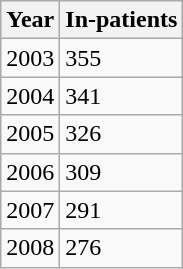<table class="wikitable">
<tr>
<th scope="col">Year<br></th>
<th scope="col">In-patients</th>
</tr>
<tr>
<td>2003</td>
<td>355</td>
</tr>
<tr>
<td>2004</td>
<td>341</td>
</tr>
<tr>
<td>2005</td>
<td>326</td>
</tr>
<tr>
<td>2006</td>
<td>309</td>
</tr>
<tr>
<td>2007</td>
<td>291</td>
</tr>
<tr>
<td>2008</td>
<td>276</td>
</tr>
</table>
